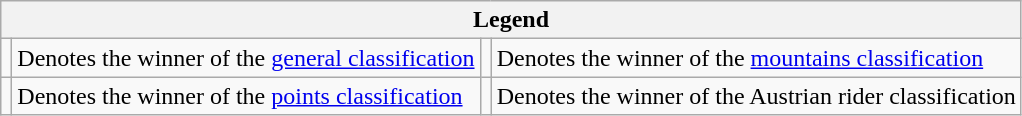<table class="wikitable">
<tr>
<th scope="col" colspan="4">Legend</th>
</tr>
<tr>
<td></td>
<td>Denotes the winner of the <a href='#'>general classification</a></td>
<td></td>
<td>Denotes the winner of the <a href='#'>mountains classification</a></td>
</tr>
<tr>
<td></td>
<td>Denotes the winner of the <a href='#'>points classification</a></td>
<td></td>
<td>Denotes the winner of the Austrian rider classification</td>
</tr>
</table>
